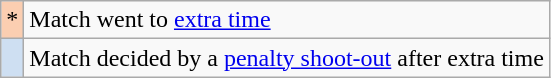<table class="wikitable">
<tr>
<td align=center style="background-color:#FBCEB1">*</td>
<td>Match went to <a href='#'>extra time</a></td>
</tr>
<tr>
<td align=center style="background-color:#cedff2"></td>
<td>Match decided by a <a href='#'>penalty shoot-out</a> after extra time</td>
</tr>
</table>
